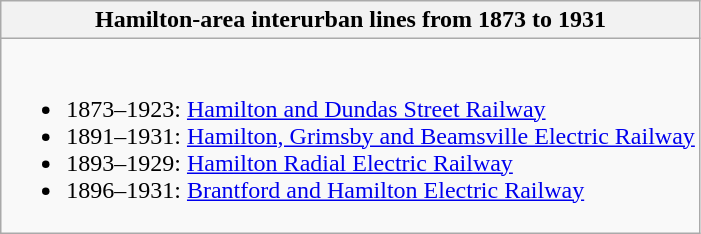<table class="wikitable collapsible collapsed">
<tr>
<th>Hamilton-area interurban lines from 1873 to 1931</th>
</tr>
<tr>
<td><br><ul><li>1873–1923: <a href='#'>Hamilton and Dundas Street Railway</a></li><li>1891–1931: <a href='#'>Hamilton, Grimsby and Beamsville Electric Railway</a></li><li>1893–1929: <a href='#'>Hamilton Radial Electric Railway</a></li><li>1896–1931: <a href='#'>Brantford and Hamilton Electric Railway</a></li></ul></td>
</tr>
</table>
